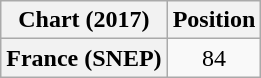<table class="wikitable plainrowheaders" style="text-align:center">
<tr>
<th scope="col">Chart (2017)</th>
<th scope="col">Position</th>
</tr>
<tr>
<th scope="row">France (SNEP)</th>
<td>84</td>
</tr>
</table>
